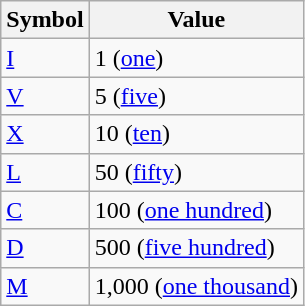<table class="wikitable">
<tr>
<th>Symbol</th>
<th>Value</th>
</tr>
<tr>
<td><a href='#'>I</a></td>
<td>1 (<a href='#'>one</a>)</td>
</tr>
<tr>
<td><a href='#'>V</a></td>
<td>5 (<a href='#'>five</a>)</td>
</tr>
<tr>
<td><a href='#'>X</a></td>
<td>10 (<a href='#'>ten</a>)</td>
</tr>
<tr>
<td><a href='#'>L</a></td>
<td>50 (<a href='#'>fifty</a>)</td>
</tr>
<tr>
<td><a href='#'>C</a></td>
<td>100 (<a href='#'>one hundred</a>)</td>
</tr>
<tr>
<td><a href='#'>D</a></td>
<td>500 (<a href='#'>five hundred</a>)</td>
</tr>
<tr>
<td><a href='#'>M</a></td>
<td>1,000 (<a href='#'>one thousand</a>)</td>
</tr>
</table>
